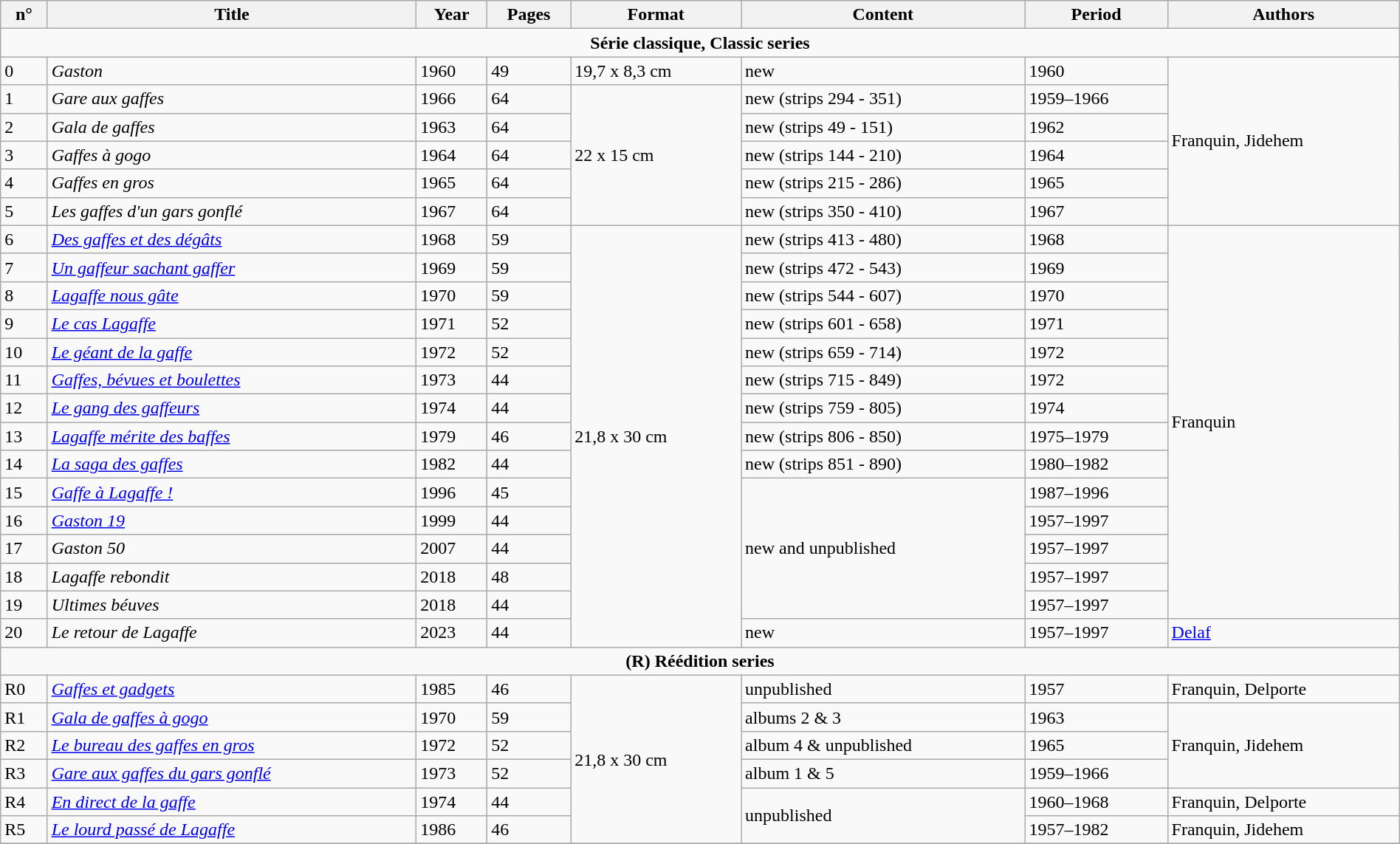<table class="wikitable sortable" id="noveltable" border="0" align="left" width="100%">
<tr>
<th>n°</th>
<th>Title</th>
<th>Year</th>
<th>Pages</th>
<th>Format<br></th>
<th>Content</th>
<th>Period </th>
<th>Authors</th>
</tr>
<tr>
<td colspan=8 style="text-align:center"><strong>Série classique, Classic series</strong></td>
</tr>
<tr>
<td>0</td>
<td><em>Gaston</em></td>
<td>1960</td>
<td>49</td>
<td>19,7 x 8,3 cm</td>
<td>new</td>
<td>1960</td>
<td rowspan="6">Franquin, Jidehem</td>
</tr>
<tr>
<td>1</td>
<td><em>Gare aux gaffes</em></td>
<td>1966</td>
<td>64</td>
<td rowspan="5">22 x 15 cm</td>
<td>new (strips 294 - 351)</td>
<td>1959–1966</td>
</tr>
<tr>
<td>2</td>
<td><em>Gala de gaffes</em></td>
<td>1963</td>
<td>64</td>
<td>new (strips 49 - 151)</td>
<td>1962</td>
</tr>
<tr>
<td>3</td>
<td><em>Gaffes à gogo</em></td>
<td>1964</td>
<td>64</td>
<td>new (strips 144 - 210)</td>
<td>1964</td>
</tr>
<tr>
<td>4</td>
<td><em>Gaffes en gros</em></td>
<td>1965</td>
<td>64</td>
<td>new (strips 215 - 286)</td>
<td>1965</td>
</tr>
<tr>
<td>5</td>
<td><em>Les gaffes d'un gars gonflé</em></td>
<td>1967</td>
<td>64</td>
<td>new  (strips 350 - 410)</td>
<td>1967</td>
</tr>
<tr>
<td>6</td>
<td><em><a href='#'>Des gaffes et des dégâts</a></em></td>
<td>1968</td>
<td>59</td>
<td rowspan="15">21,8 x 30 cm</td>
<td>new (strips 413 - 480)</td>
<td>1968</td>
<td rowspan="14">Franquin</td>
</tr>
<tr>
<td>7</td>
<td><em><a href='#'>Un gaffeur sachant gaffer</a></em></td>
<td>1969</td>
<td>59</td>
<td>new (strips 472 - 543)</td>
<td>1969</td>
</tr>
<tr>
<td>8</td>
<td><em><a href='#'>Lagaffe nous gâte</a></em></td>
<td>1970</td>
<td>59</td>
<td>new (strips 544 - 607)</td>
<td>1970</td>
</tr>
<tr>
<td>9</td>
<td><em><a href='#'>Le cas Lagaffe</a></em></td>
<td>1971</td>
<td>52</td>
<td>new (strips 601 - 658)</td>
<td>1971</td>
</tr>
<tr>
<td>10</td>
<td><em><a href='#'>Le géant de la gaffe</a></em></td>
<td>1972</td>
<td>52</td>
<td>new (strips 659 - 714)</td>
<td>1972</td>
</tr>
<tr>
<td>11</td>
<td><em><a href='#'>Gaffes, bévues et boulettes</a></em></td>
<td>1973</td>
<td>44</td>
<td>new (strips 715 - 849)</td>
<td>1972</td>
</tr>
<tr>
<td>12</td>
<td><em><a href='#'>Le gang des gaffeurs</a></em></td>
<td>1974</td>
<td>44</td>
<td>new (strips 759 - 805)</td>
<td>1974</td>
</tr>
<tr>
<td>13</td>
<td><em><a href='#'>Lagaffe mérite des baffes</a></em></td>
<td>1979</td>
<td>46</td>
<td>new (strips 806 - 850)</td>
<td>1975–1979</td>
</tr>
<tr>
<td>14</td>
<td><em><a href='#'>La saga des gaffes</a></em></td>
<td>1982</td>
<td>44</td>
<td>new (strips 851 - 890)</td>
<td>1980–1982</td>
</tr>
<tr>
<td>15</td>
<td><em><a href='#'>Gaffe à Lagaffe !</a></em></td>
<td>1996</td>
<td>45</td>
<td rowspan="5">new and unpublished</td>
<td>1987–1996</td>
</tr>
<tr>
<td>16</td>
<td><em><a href='#'>Gaston 19</a></em></td>
<td>1999</td>
<td>44</td>
<td>1957–1997</td>
</tr>
<tr>
<td>17</td>
<td><em>Gaston 50</em></td>
<td>2007</td>
<td>44</td>
<td>1957–1997</td>
</tr>
<tr>
<td>18</td>
<td><em>Lagaffe rebondit</em></td>
<td>2018</td>
<td>48</td>
<td>1957–1997</td>
</tr>
<tr>
<td>19</td>
<td><em>Ultimes béuves</em></td>
<td>2018</td>
<td>44</td>
<td>1957–1997</td>
</tr>
<tr>
<td>20</td>
<td><em>Le retour de Lagaffe</em></td>
<td>2023</td>
<td>44</td>
<td>new</td>
<td>1957–1997</td>
<td><a href='#'>Delaf</a></td>
</tr>
<tr>
<td colspan=8 style="text-align:center"><strong>(R) Réédition series</strong></td>
</tr>
<tr>
<td>R0</td>
<td><em><a href='#'>Gaffes et gadgets</a></em></td>
<td>1985</td>
<td>46</td>
<td rowspan="6">21,8 x 30 cm</td>
<td>unpublished</td>
<td>1957</td>
<td>Franquin, Delporte</td>
</tr>
<tr>
<td>R1</td>
<td><em><a href='#'>Gala de gaffes à gogo</a></em></td>
<td>1970</td>
<td>59</td>
<td>albums 2 & 3</td>
<td>1963</td>
<td rowspan="3">Franquin, Jidehem</td>
</tr>
<tr>
<td>R2</td>
<td><em><a href='#'>Le bureau des gaffes en gros</a></em></td>
<td>1972</td>
<td>52</td>
<td>album 4 & unpublished</td>
<td>1965</td>
</tr>
<tr>
<td>R3</td>
<td><em><a href='#'>Gare aux gaffes du gars gonflé</a></em> </td>
<td>1973</td>
<td>52</td>
<td>album 1 & 5</td>
<td>1959–1966</td>
</tr>
<tr>
<td>R4</td>
<td><em><a href='#'>En direct de la gaffe</a></em></td>
<td>1974</td>
<td>44</td>
<td rowspan="2">unpublished</td>
<td>1960–1968</td>
<td>Franquin, Delporte</td>
</tr>
<tr>
<td>R5</td>
<td><em><a href='#'>Le lourd passé de Lagaffe</a></em></td>
<td>1986</td>
<td>46</td>
<td>1957–1982</td>
<td>Franquin, Jidehem</td>
</tr>
<tr>
</tr>
</table>
